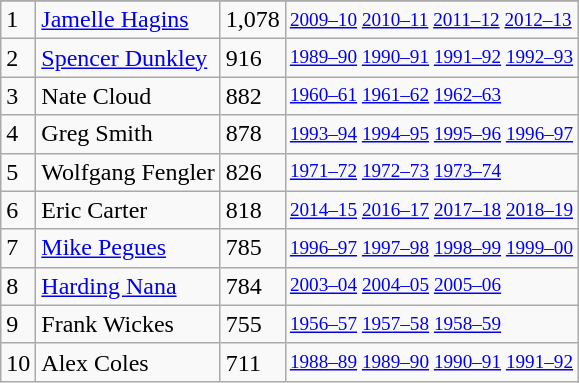<table class="wikitable">
<tr>
</tr>
<tr>
<td>1</td>
<td><a href='#'>Jamelle Hagins</a></td>
<td>1,078</td>
<td style="font-size:80%;"><a href='#'>2009–10</a> <a href='#'>2010–11</a> <a href='#'>2011–12</a> <a href='#'>2012–13</a></td>
</tr>
<tr>
<td>2</td>
<td><a href='#'>Spencer Dunkley</a></td>
<td>916</td>
<td style="font-size:80%;"><a href='#'>1989–90</a> <a href='#'>1990–91</a> <a href='#'>1991–92</a> <a href='#'>1992–93</a></td>
</tr>
<tr>
<td>3</td>
<td>Nate Cloud</td>
<td>882</td>
<td style="font-size:80%;"><a href='#'>1960–61</a> <a href='#'>1961–62</a> <a href='#'>1962–63</a></td>
</tr>
<tr>
<td>4</td>
<td>Greg Smith</td>
<td>878</td>
<td style="font-size:80%;"><a href='#'>1993–94</a> <a href='#'>1994–95</a> <a href='#'>1995–96</a> <a href='#'>1996–97</a></td>
</tr>
<tr>
<td>5</td>
<td>Wolfgang Fengler</td>
<td>826</td>
<td style="font-size:80%;"><a href='#'>1971–72</a> <a href='#'>1972–73</a> <a href='#'>1973–74</a></td>
</tr>
<tr>
<td>6</td>
<td>Eric Carter</td>
<td>818</td>
<td style="font-size:80%;"><a href='#'>2014–15</a> <a href='#'>2016–17</a> <a href='#'>2017–18</a> <a href='#'>2018–19</a></td>
</tr>
<tr>
<td>7</td>
<td><a href='#'>Mike Pegues</a></td>
<td>785</td>
<td style="font-size:80%;"><a href='#'>1996–97</a> <a href='#'>1997–98</a> <a href='#'>1998–99</a> <a href='#'>1999–00</a></td>
</tr>
<tr>
<td>8</td>
<td><a href='#'>Harding Nana</a></td>
<td>784</td>
<td style="font-size:80%;"><a href='#'>2003–04</a> <a href='#'>2004–05</a> <a href='#'>2005–06</a></td>
</tr>
<tr>
<td>9</td>
<td>Frank Wickes</td>
<td>755</td>
<td style="font-size:80%;"><a href='#'>1956–57</a> <a href='#'>1957–58</a> <a href='#'>1958–59</a></td>
</tr>
<tr>
<td>10</td>
<td>Alex Coles</td>
<td>711</td>
<td style="font-size:80%;"><a href='#'>1988–89</a> <a href='#'>1989–90</a> <a href='#'>1990–91</a> <a href='#'>1991–92</a></td>
</tr>
</table>
